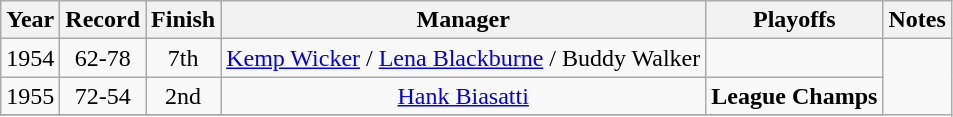<table class="wikitable" style="text-align:center">
<tr>
<th>Year</th>
<th>Record</th>
<th>Finish</th>
<th>Manager</th>
<th>Playoffs</th>
<th>Notes</th>
</tr>
<tr>
<td>1954</td>
<td>62-78</td>
<td>7th</td>
<td><a href='#'>Kemp Wicker</a> / <a href='#'>Lena Blackburne</a> / Buddy Walker</td>
<td></td>
</tr>
<tr>
<td>1955</td>
<td>72-54</td>
<td>2nd</td>
<td><a href='#'>Hank Biasatti</a></td>
<td><strong>League Champs</strong></td>
</tr>
<tr>
</tr>
</table>
